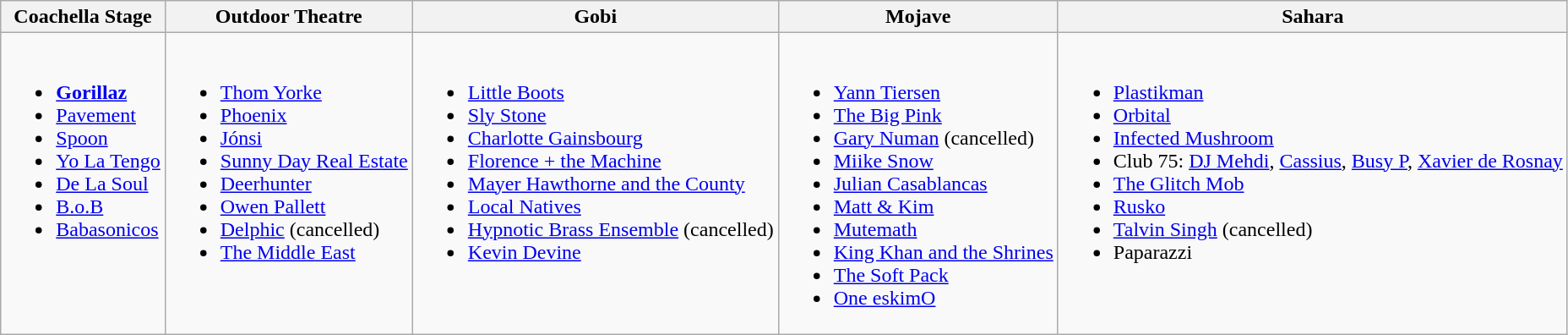<table class="wikitable">
<tr>
<th>Coachella Stage</th>
<th>Outdoor Theatre</th>
<th>Gobi</th>
<th>Mojave</th>
<th>Sahara</th>
</tr>
<tr valign="top">
<td><br><ul><li><strong><a href='#'>Gorillaz</a></strong></li><li><a href='#'>Pavement</a></li><li><a href='#'>Spoon</a></li><li><a href='#'>Yo La Tengo</a></li><li><a href='#'>De La Soul</a></li><li><a href='#'>B.o.B</a></li><li><a href='#'>Babasonicos</a></li></ul></td>
<td><br><ul><li><a href='#'>Thom Yorke</a></li><li><a href='#'>Phoenix</a></li><li><a href='#'>Jónsi</a></li><li><a href='#'>Sunny Day Real Estate</a></li><li><a href='#'>Deerhunter</a></li><li><a href='#'>Owen Pallett</a></li><li><a href='#'>Delphic</a> (cancelled)</li><li><a href='#'>The Middle East</a></li></ul></td>
<td><br><ul><li><a href='#'>Little Boots</a></li><li><a href='#'>Sly Stone</a></li><li><a href='#'>Charlotte Gainsbourg</a></li><li><a href='#'>Florence + the Machine</a></li><li><a href='#'>Mayer Hawthorne and the County</a></li><li><a href='#'>Local Natives</a></li><li><a href='#'>Hypnotic Brass Ensemble</a> (cancelled)</li><li><a href='#'>Kevin Devine</a></li></ul></td>
<td><br><ul><li><a href='#'>Yann Tiersen</a></li><li><a href='#'>The Big Pink</a></li><li><a href='#'>Gary Numan</a> (cancelled)</li><li><a href='#'>Miike Snow</a></li><li><a href='#'>Julian Casablancas</a></li><li><a href='#'>Matt & Kim</a></li><li><a href='#'>Mutemath</a></li><li><a href='#'>King Khan and the Shrines</a></li><li><a href='#'>The Soft Pack</a></li><li><a href='#'>One eskimO</a></li></ul></td>
<td><br><ul><li><a href='#'>Plastikman</a></li><li><a href='#'>Orbital</a></li><li><a href='#'>Infected Mushroom</a></li><li>Club 75: <a href='#'>DJ Mehdi</a>, <a href='#'>Cassius</a>, <a href='#'>Busy P</a>, <a href='#'>Xavier de Rosnay</a></li><li><a href='#'>The Glitch Mob</a></li><li><a href='#'>Rusko</a></li><li><a href='#'>Talvin Singh</a> (cancelled)</li><li>Paparazzi</li></ul></td>
</tr>
</table>
